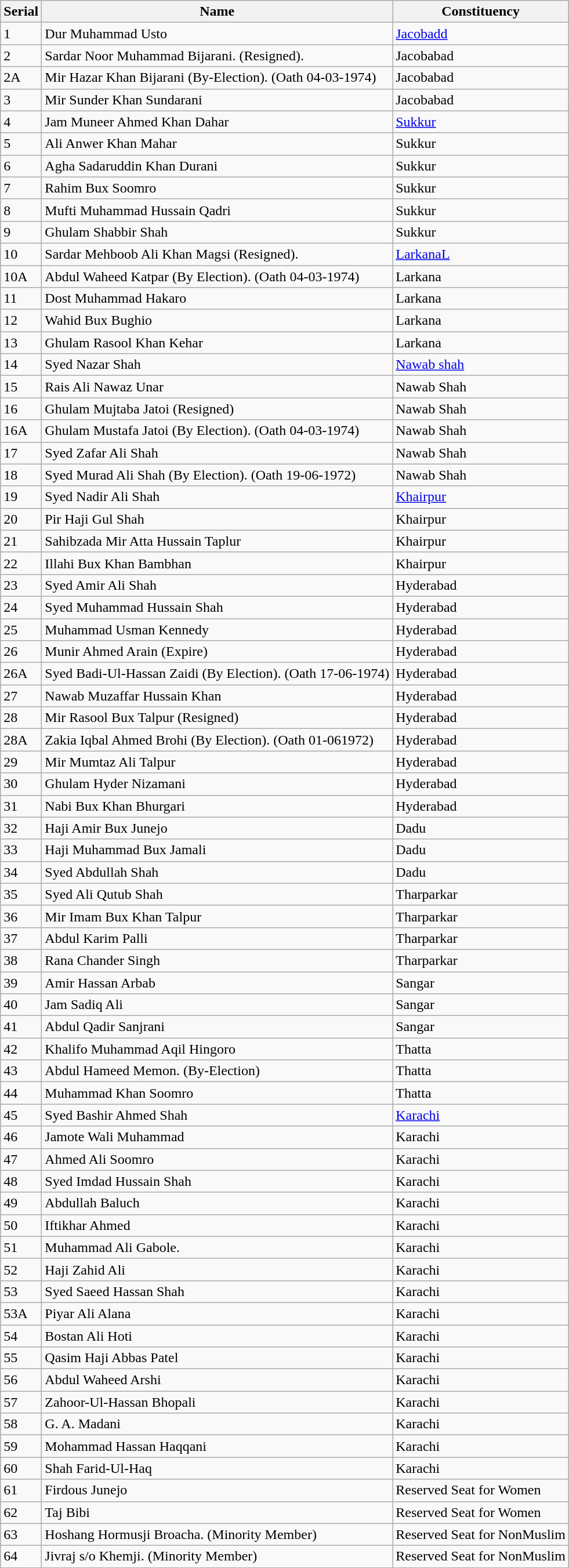<table class="wikitable">
<tr>
<th>Serial</th>
<th>Name</th>
<th>Constituency</th>
</tr>
<tr>
<td>1</td>
<td>Dur Muhammad Usto</td>
<td><a href='#'>Jacobadd</a></td>
</tr>
<tr>
<td>2</td>
<td>Sardar Noor Muhammad Bijarani. (Resigned).</td>
<td>Jacobabad</td>
</tr>
<tr>
<td>2A</td>
<td>Mir Hazar Khan Bijarani (By-Election). (Oath 04-03-1974)</td>
<td>Jacobabad</td>
</tr>
<tr>
<td>3</td>
<td>Mir Sunder Khan Sundarani</td>
<td>Jacobabad</td>
</tr>
<tr>
<td>4</td>
<td>Jam Muneer Ahmed Khan Dahar</td>
<td><a href='#'>Sukkur</a></td>
</tr>
<tr>
<td>5</td>
<td>Ali Anwer Khan Mahar</td>
<td>Sukkur</td>
</tr>
<tr>
<td>6</td>
<td>Agha Sadaruddin Khan Durani</td>
<td>Sukkur</td>
</tr>
<tr>
<td>7</td>
<td>Rahim Bux Soomro</td>
<td>Sukkur</td>
</tr>
<tr>
<td>8</td>
<td>Mufti Muhammad Hussain Qadri</td>
<td>Sukkur</td>
</tr>
<tr>
<td>9</td>
<td>Ghulam Shabbir Shah</td>
<td>Sukkur</td>
</tr>
<tr>
<td>10</td>
<td>Sardar Mehboob Ali Khan Magsi (Resigned).</td>
<td><a href='#'>LarkanaL</a></td>
</tr>
<tr>
<td>10A</td>
<td>Abdul Waheed Katpar (By Election). (Oath 04-03-1974)</td>
<td>Larkana</td>
</tr>
<tr>
<td>11</td>
<td>Dost Muhammad Hakaro</td>
<td>Larkana</td>
</tr>
<tr>
<td>12</td>
<td>Wahid Bux Bughio</td>
<td>Larkana</td>
</tr>
<tr>
<td>13</td>
<td>Ghulam Rasool Khan Kehar</td>
<td>Larkana</td>
</tr>
<tr>
<td>14</td>
<td>Syed Nazar Shah</td>
<td><a href='#'>Nawab shah</a></td>
</tr>
<tr>
<td>15</td>
<td>Rais Ali Nawaz Unar</td>
<td>Nawab Shah</td>
</tr>
<tr>
<td>16</td>
<td>Ghulam Mujtaba Jatoi (Resigned)</td>
<td>Nawab Shah</td>
</tr>
<tr>
<td>16A</td>
<td>Ghulam Mustafa Jatoi (By Election). (Oath 04-03-1974)</td>
<td>Nawab Shah</td>
</tr>
<tr>
<td>17</td>
<td>Syed Zafar Ali Shah</td>
<td>Nawab Shah</td>
</tr>
<tr>
<td>18</td>
<td>Syed Murad Ali Shah (By Election). (Oath 19-06-1972)</td>
<td>Nawab Shah</td>
</tr>
<tr>
<td>19</td>
<td>Syed Nadir Ali Shah</td>
<td><a href='#'>Khairpur</a></td>
</tr>
<tr>
<td>20</td>
<td>Pir Haji Gul Shah</td>
<td>Khairpur</td>
</tr>
<tr>
<td>21</td>
<td>Sahibzada Mir Atta Hussain Taplur</td>
<td>Khairpur</td>
</tr>
<tr>
<td>22</td>
<td>Illahi Bux Khan Bambhan</td>
<td>Khairpur</td>
</tr>
<tr>
<td>23</td>
<td>Syed Amir Ali Shah</td>
<td>Hyderabad</td>
</tr>
<tr>
<td>24</td>
<td>Syed Muhammad Hussain Shah</td>
<td>Hyderabad</td>
</tr>
<tr>
<td>25</td>
<td>Muhammad Usman Kennedy</td>
<td>Hyderabad</td>
</tr>
<tr>
<td>26</td>
<td>Munir Ahmed Arain (Expire)</td>
<td>Hyderabad</td>
</tr>
<tr>
<td>26A</td>
<td>Syed Badi-Ul-Hassan Zaidi (By Election). (Oath 17-06-1974)</td>
<td>Hyderabad</td>
</tr>
<tr>
<td>27</td>
<td>Nawab Muzaffar Hussain Khan</td>
<td>Hyderabad</td>
</tr>
<tr>
<td>28</td>
<td>Mir Rasool Bux Talpur (Resigned)</td>
<td>Hyderabad</td>
</tr>
<tr>
<td>28A</td>
<td>Zakia Iqbal Ahmed Brohi (By Election). (Oath 01-061972)</td>
<td>Hyderabad</td>
</tr>
<tr>
<td>29</td>
<td>Mir Mumtaz Ali Talpur</td>
<td>Hyderabad</td>
</tr>
<tr>
<td>30</td>
<td>Ghulam Hyder Nizamani</td>
<td>Hyderabad</td>
</tr>
<tr>
<td>31</td>
<td>Nabi Bux Khan Bhurgari</td>
<td>Hyderabad</td>
</tr>
<tr>
<td>32</td>
<td>Haji Amir Bux Junejo</td>
<td>Dadu</td>
</tr>
<tr>
<td>33</td>
<td>Haji Muhammad Bux Jamali</td>
<td>Dadu</td>
</tr>
<tr>
<td>34</td>
<td>Syed Abdullah Shah</td>
<td>Dadu</td>
</tr>
<tr>
<td>35</td>
<td>Syed Ali Qutub Shah</td>
<td>Tharparkar</td>
</tr>
<tr>
<td>36</td>
<td>Mir Imam Bux Khan Talpur</td>
<td>Tharparkar</td>
</tr>
<tr>
<td>37</td>
<td>Abdul Karim Palli</td>
<td>Tharparkar</td>
</tr>
<tr>
<td>38</td>
<td>Rana Chander Singh</td>
<td>Tharparkar</td>
</tr>
<tr>
<td>39</td>
<td>Amir Hassan Arbab</td>
<td>Sangar</td>
</tr>
<tr>
<td>40</td>
<td>Jam Sadiq Ali</td>
<td>Sangar</td>
</tr>
<tr>
<td>41</td>
<td>Abdul Qadir Sanjrani</td>
<td>Sangar</td>
</tr>
<tr>
<td>42</td>
<td>Khalifo Muhammad Aqil Hingoro</td>
<td>Thatta</td>
</tr>
<tr>
<td>43</td>
<td>Abdul Hameed Memon. (By-Election)</td>
<td>Thatta</td>
</tr>
<tr>
<td>44</td>
<td>Muhammad Khan Soomro</td>
<td>Thatta</td>
</tr>
<tr>
<td>45</td>
<td>Syed Bashir Ahmed Shah</td>
<td><a href='#'>Karachi</a></td>
</tr>
<tr>
<td>46</td>
<td>Jamote Wali Muhammad</td>
<td>Karachi</td>
</tr>
<tr>
<td>47</td>
<td>Ahmed Ali Soomro</td>
<td>Karachi</td>
</tr>
<tr>
<td>48</td>
<td>Syed Imdad Hussain Shah</td>
<td>Karachi</td>
</tr>
<tr>
<td>49</td>
<td>Abdullah Baluch</td>
<td>Karachi</td>
</tr>
<tr>
<td>50</td>
<td>Iftikhar Ahmed</td>
<td>Karachi</td>
</tr>
<tr>
<td>51</td>
<td>Muhammad Ali Gabole.</td>
<td>Karachi</td>
</tr>
<tr>
<td>52</td>
<td>Haji Zahid Ali</td>
<td>Karachi</td>
</tr>
<tr>
<td>53</td>
<td>Syed Saeed Hassan Shah</td>
<td>Karachi</td>
</tr>
<tr>
<td>53A</td>
<td>Piyar Ali Alana</td>
<td>Karachi</td>
</tr>
<tr>
<td>54</td>
<td>Bostan Ali Hoti</td>
<td>Karachi</td>
</tr>
<tr>
<td>55</td>
<td>Qasim Haji Abbas Patel</td>
<td>Karachi</td>
</tr>
<tr>
<td>56</td>
<td>Abdul Waheed Arshi</td>
<td>Karachi</td>
</tr>
<tr>
<td>57</td>
<td>Zahoor-Ul-Hassan Bhopali</td>
<td>Karachi</td>
</tr>
<tr>
<td>58</td>
<td>G. A. Madani</td>
<td>Karachi</td>
</tr>
<tr>
<td>59</td>
<td>Mohammad Hassan Haqqani</td>
<td>Karachi</td>
</tr>
<tr>
<td>60</td>
<td>Shah Farid-Ul-Haq</td>
<td>Karachi</td>
</tr>
<tr>
<td>61</td>
<td>Firdous Junejo</td>
<td>Reserved Seat for Women</td>
</tr>
<tr>
<td>62</td>
<td>Taj Bibi</td>
<td>Reserved Seat for Women</td>
</tr>
<tr>
<td>63</td>
<td>Hoshang Hormusji Broacha. (Minority Member)</td>
<td>Reserved Seat for NonMuslim</td>
</tr>
<tr>
<td>64</td>
<td>Jivraj s/o Khemji. (Minority Member)</td>
<td>Reserved Seat for NonMuslim</td>
</tr>
</table>
